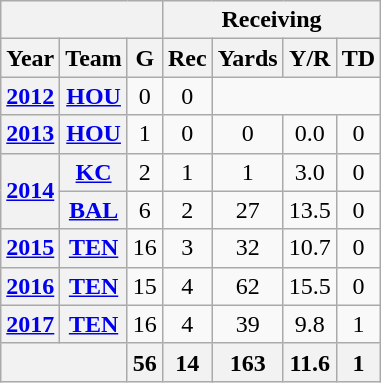<table class="wikitable" style="text-align:center;">
<tr>
<th colspan=3></th>
<th colspan=4>Receiving</th>
</tr>
<tr>
<th>Year</th>
<th>Team</th>
<th>G</th>
<th>Rec</th>
<th>Yards</th>
<th>Y/R</th>
<th>TD</th>
</tr>
<tr>
<th><a href='#'>2012</a></th>
<th><a href='#'>HOU</a></th>
<td>0</td>
<td>0</td>
<td colspan="4"></td>
</tr>
<tr>
<th><a href='#'>2013</a></th>
<th><a href='#'>HOU</a></th>
<td>1</td>
<td>0</td>
<td>0</td>
<td>0.0</td>
<td>0</td>
</tr>
<tr>
<th rowspan=2><a href='#'>2014</a></th>
<th><a href='#'>KC</a></th>
<td>2</td>
<td>1</td>
<td>1</td>
<td>3.0</td>
<td>0</td>
</tr>
<tr>
<th><a href='#'>BAL</a></th>
<td>6</td>
<td>2</td>
<td>27</td>
<td>13.5</td>
<td>0</td>
</tr>
<tr>
<th><a href='#'>2015</a></th>
<th><a href='#'>TEN</a></th>
<td>16</td>
<td>3</td>
<td>32</td>
<td>10.7</td>
<td>0</td>
</tr>
<tr>
<th><a href='#'>2016</a></th>
<th><a href='#'>TEN</a></th>
<td>15</td>
<td>4</td>
<td>62</td>
<td>15.5</td>
<td>0</td>
</tr>
<tr>
<th><a href='#'>2017</a></th>
<th><a href='#'>TEN</a></th>
<td>16</td>
<td>4</td>
<td>39</td>
<td>9.8</td>
<td>1</td>
</tr>
<tr>
<th colspan="2"><strong></strong></th>
<th>56</th>
<th>14</th>
<th>163</th>
<th>11.6</th>
<th>1</th>
</tr>
</table>
